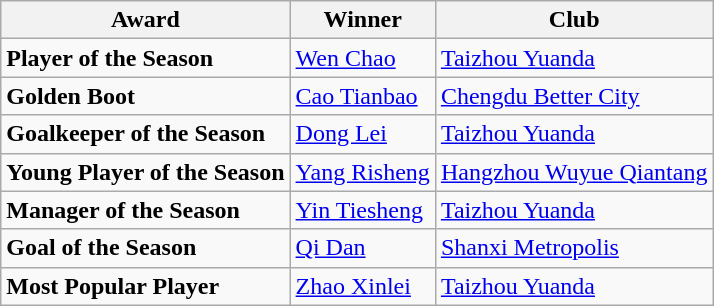<table class="wikitable">
<tr>
<th>Award</th>
<th>Winner</th>
<th>Club</th>
</tr>
<tr>
<td><strong>Player of the Season</strong></td>
<td> <a href='#'>Wen Chao</a></td>
<td><a href='#'>Taizhou Yuanda</a></td>
</tr>
<tr>
<td><strong>Golden Boot</strong></td>
<td> <a href='#'>Cao Tianbao</a></td>
<td><a href='#'>Chengdu Better City</a></td>
</tr>
<tr>
<td><strong>Goalkeeper of the Season</strong></td>
<td> <a href='#'>Dong Lei</a></td>
<td><a href='#'>Taizhou Yuanda</a></td>
</tr>
<tr>
<td><strong>Young Player of the Season</strong></td>
<td> <a href='#'>Yang Risheng</a></td>
<td><a href='#'>Hangzhou Wuyue Qiantang</a></td>
</tr>
<tr>
<td><strong>Manager of the Season</strong></td>
<td> <a href='#'>Yin Tiesheng</a></td>
<td><a href='#'>Taizhou Yuanda</a></td>
</tr>
<tr>
<td><strong>Goal of the Season</strong></td>
<td> <a href='#'>Qi Dan</a></td>
<td><a href='#'>Shanxi Metropolis</a></td>
</tr>
<tr>
<td><strong>Most Popular Player</strong></td>
<td> <a href='#'>Zhao Xinlei</a></td>
<td><a href='#'>Taizhou Yuanda</a></td>
</tr>
</table>
